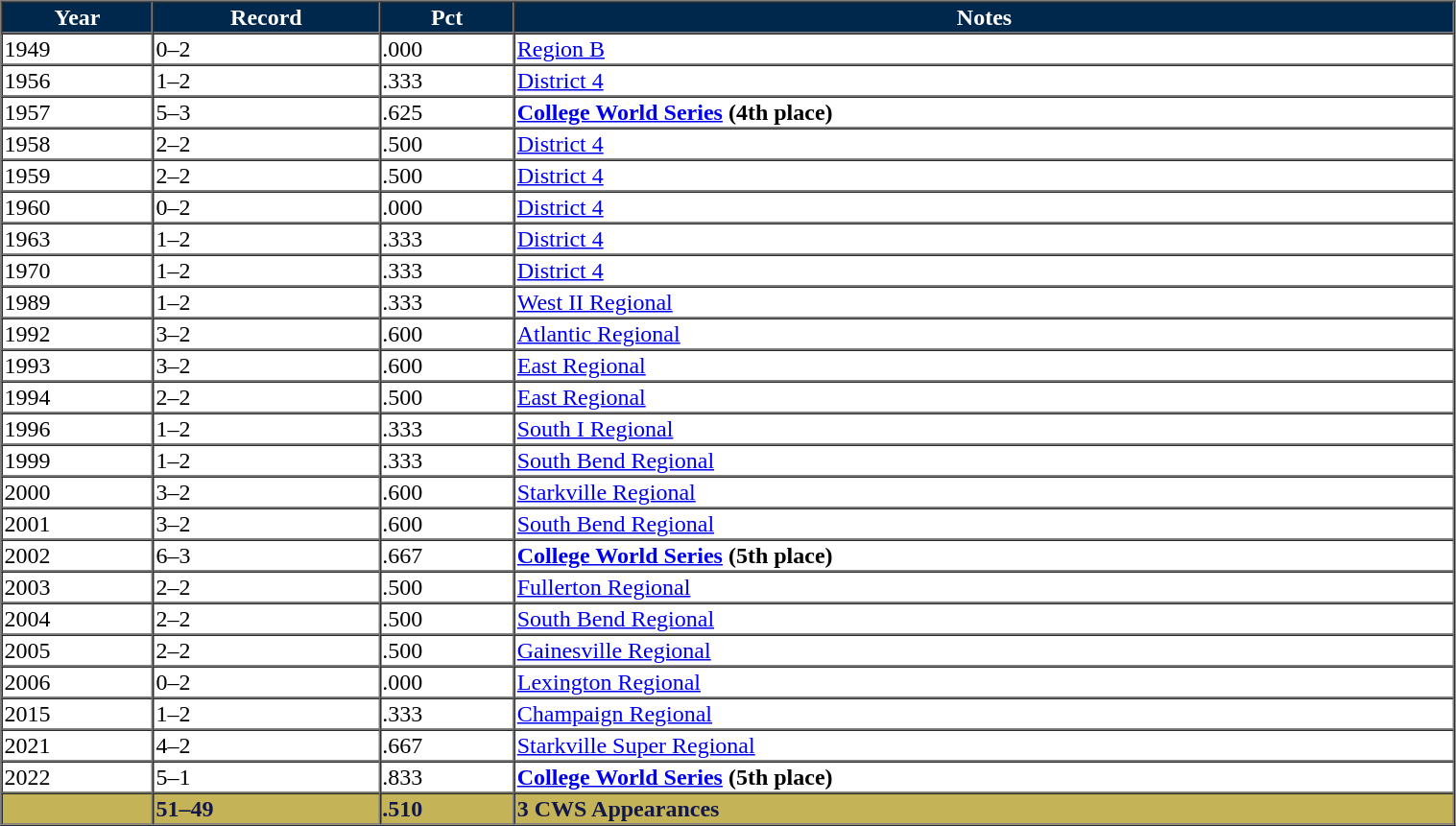<table cellpadding="1" border="1" cellspacing="0" style="width:80%;" class="sortable">
<tr style="background:#00274C; color:white;">
<th>Year</th>
<th>Record</th>
<th>Pct</th>
<th>Notes</th>
</tr>
<tr>
<td>1949</td>
<td>0–2</td>
<td>.000</td>
<td><a href='#'>Region B</a></td>
</tr>
<tr>
<td>1956</td>
<td>1–2</td>
<td>.333</td>
<td><a href='#'>District 4</a></td>
</tr>
<tr>
<td>1957</td>
<td>5–3</td>
<td>.625</td>
<td><strong><a href='#'>College World Series</a> (4th place)</strong></td>
</tr>
<tr>
<td>1958</td>
<td>2–2</td>
<td>.500</td>
<td><a href='#'>District 4</a></td>
</tr>
<tr>
<td>1959</td>
<td>2–2</td>
<td>.500</td>
<td><a href='#'>District 4</a></td>
</tr>
<tr>
<td>1960</td>
<td>0–2</td>
<td>.000</td>
<td><a href='#'>District 4</a></td>
</tr>
<tr>
<td>1963</td>
<td>1–2</td>
<td>.333</td>
<td><a href='#'>District 4</a></td>
</tr>
<tr>
<td>1970</td>
<td>1–2</td>
<td>.333</td>
<td><a href='#'>District 4</a></td>
</tr>
<tr>
<td>1989</td>
<td>1–2</td>
<td>.333</td>
<td><a href='#'>West II Regional</a></td>
</tr>
<tr>
<td>1992</td>
<td>3–2</td>
<td>.600</td>
<td><a href='#'>Atlantic Regional</a></td>
</tr>
<tr>
<td>1993</td>
<td>3–2</td>
<td>.600</td>
<td><a href='#'>East Regional</a></td>
</tr>
<tr>
<td>1994</td>
<td>2–2</td>
<td>.500</td>
<td><a href='#'>East Regional</a></td>
</tr>
<tr>
<td>1996</td>
<td>1–2</td>
<td>.333</td>
<td><a href='#'>South I Regional</a></td>
</tr>
<tr>
<td>1999</td>
<td>1–2</td>
<td>.333</td>
<td><a href='#'>South Bend Regional</a></td>
</tr>
<tr>
<td>2000</td>
<td>3–2</td>
<td>.600</td>
<td><a href='#'>Starkville Regional</a></td>
</tr>
<tr>
<td>2001</td>
<td>3–2</td>
<td>.600</td>
<td><a href='#'>South Bend Regional</a></td>
</tr>
<tr>
<td>2002</td>
<td>6–3</td>
<td>.667</td>
<td><strong><a href='#'>College World Series</a> (5th place)</strong></td>
</tr>
<tr>
<td>2003</td>
<td>2–2</td>
<td>.500</td>
<td><a href='#'>Fullerton Regional</a></td>
</tr>
<tr>
<td>2004</td>
<td>2–2</td>
<td>.500</td>
<td><a href='#'>South Bend Regional</a></td>
</tr>
<tr>
<td>2005</td>
<td>2–2</td>
<td>.500</td>
<td><a href='#'>Gainesville Regional</a></td>
</tr>
<tr>
<td>2006</td>
<td>0–2</td>
<td>.000</td>
<td><a href='#'>Lexington Regional</a></td>
</tr>
<tr>
<td>2015</td>
<td>1–2</td>
<td>.333</td>
<td><a href='#'>Champaign Regional</a></td>
</tr>
<tr>
<td>2021</td>
<td>4–2</td>
<td>.667</td>
<td><a href='#'>Starkville Super Regional</a></td>
</tr>
<tr>
<td>2022</td>
<td>5–1</td>
<td>.833</td>
<td><strong><a href='#'>College World Series</a> (5th place)</strong></td>
</tr>
<tr class="sortbottom" style="background:#C5B358; color:#121849;">
<td></td>
<td><strong>51–49</strong></td>
<td><strong>.510</strong></td>
<td><strong>3 CWS Appearances</strong></td>
</tr>
</table>
